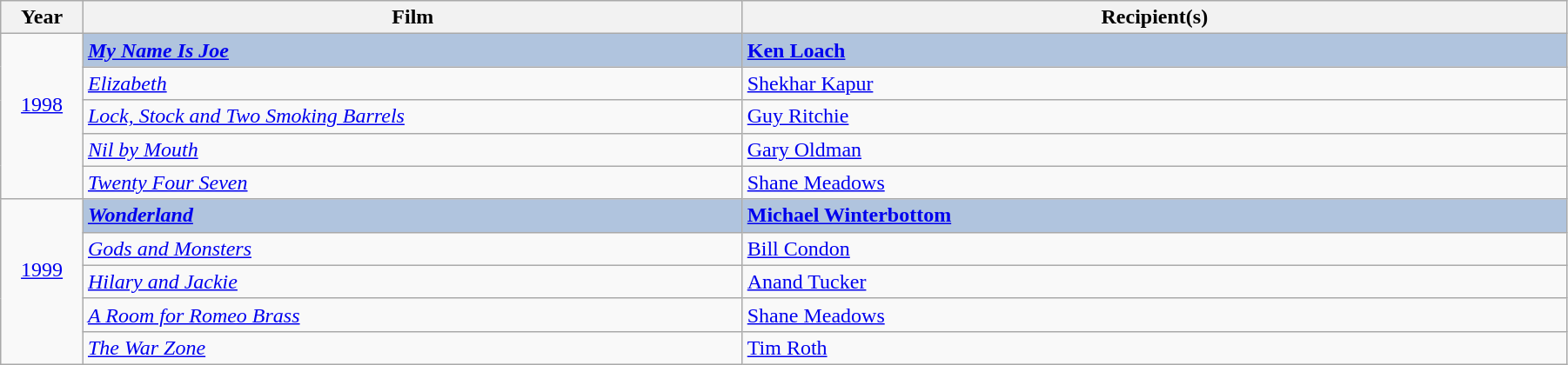<table class="wikitable" width="95%" cellpadding="5">
<tr>
<th width="5%">Year</th>
<th width="40%">Film</th>
<th width="50%">Recipient(s)</th>
</tr>
<tr>
<td rowspan="5" style="text-align:center;"><a href='#'>1998</a><br><br></td>
<td style="background:#B0C4DE"><strong><em><a href='#'>My Name Is Joe</a></em></strong></td>
<td style="background:#B0C4DE"><strong><a href='#'>Ken Loach</a></strong></td>
</tr>
<tr>
<td><em><a href='#'>Elizabeth</a></em></td>
<td><a href='#'>Shekhar Kapur</a></td>
</tr>
<tr>
<td><em><a href='#'>Lock, Stock and Two Smoking Barrels</a></em></td>
<td><a href='#'>Guy Ritchie</a></td>
</tr>
<tr>
<td><em><a href='#'>Nil by Mouth</a></em></td>
<td><a href='#'>Gary Oldman</a></td>
</tr>
<tr>
<td><em><a href='#'>Twenty Four Seven</a></em></td>
<td><a href='#'>Shane Meadows</a></td>
</tr>
<tr>
<td rowspan="5" style="text-align:center;"><a href='#'>1999</a><br><br></td>
<td style="background:#B0C4DE"><strong><em><a href='#'>Wonderland</a></em></strong></td>
<td style="background:#B0C4DE"><strong><a href='#'>Michael Winterbottom</a></strong></td>
</tr>
<tr>
<td><em><a href='#'>Gods and Monsters</a></em></td>
<td><a href='#'>Bill Condon</a></td>
</tr>
<tr>
<td><em><a href='#'>Hilary and Jackie</a></em></td>
<td><a href='#'>Anand Tucker</a></td>
</tr>
<tr>
<td><em><a href='#'>A Room for Romeo Brass</a></em></td>
<td><a href='#'>Shane Meadows</a></td>
</tr>
<tr>
<td><em><a href='#'>The War Zone</a></em></td>
<td><a href='#'>Tim Roth</a></td>
</tr>
</table>
